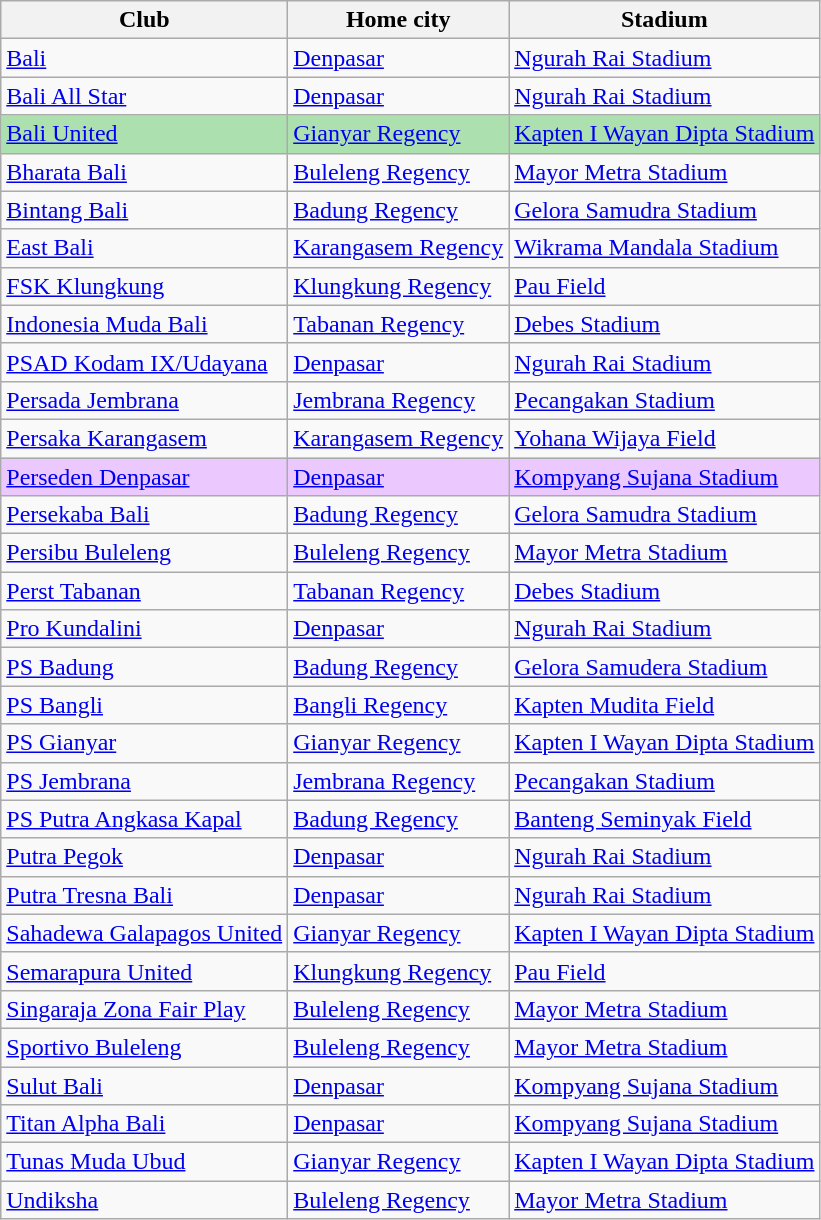<table class="wikitable sortable">
<tr>
<th>Club</th>
<th>Home city</th>
<th>Stadium</th>
</tr>
<tr>
<td><a href='#'>Bali</a></td>
<td><a href='#'>Denpasar</a></td>
<td><a href='#'>Ngurah Rai Stadium</a></td>
</tr>
<tr>
<td><a href='#'>Bali All Star</a></td>
<td><a href='#'>Denpasar</a></td>
<td><a href='#'>Ngurah Rai Stadium</a></td>
</tr>
<tr style="background:#ace1af;">
<td><a href='#'>Bali United</a></td>
<td><a href='#'>Gianyar Regency</a></td>
<td><a href='#'>Kapten I Wayan Dipta Stadium</a></td>
</tr>
<tr>
<td><a href='#'>Bharata Bali</a></td>
<td><a href='#'>Buleleng Regency</a></td>
<td><a href='#'>Mayor Metra Stadium</a></td>
</tr>
<tr>
<td><a href='#'>Bintang Bali</a></td>
<td><a href='#'>Badung Regency</a></td>
<td><a href='#'>Gelora Samudra Stadium</a></td>
</tr>
<tr>
<td><a href='#'>East Bali</a></td>
<td><a href='#'>Karangasem Regency</a></td>
<td><a href='#'>Wikrama Mandala Stadium</a></td>
</tr>
<tr>
<td><a href='#'>FSK Klungkung</a></td>
<td><a href='#'>Klungkung Regency</a></td>
<td><a href='#'>Pau Field</a></td>
</tr>
<tr>
<td><a href='#'>Indonesia Muda Bali</a></td>
<td><a href='#'>Tabanan Regency</a></td>
<td><a href='#'>Debes Stadium</a></td>
</tr>
<tr>
<td><a href='#'>PSAD Kodam IX/Udayana</a></td>
<td><a href='#'>Denpasar</a></td>
<td><a href='#'>Ngurah Rai Stadium</a></td>
</tr>
<tr>
<td><a href='#'>Persada Jembrana</a></td>
<td><a href='#'>Jembrana Regency</a></td>
<td><a href='#'>Pecangakan Stadium</a></td>
</tr>
<tr>
<td><a href='#'>Persaka Karangasem</a></td>
<td><a href='#'>Karangasem Regency</a></td>
<td><a href='#'>Yohana Wijaya Field</a></td>
</tr>
<tr style="background:#ebc9fe;">
<td><a href='#'>Perseden Denpasar</a></td>
<td><a href='#'>Denpasar</a></td>
<td><a href='#'>Kompyang Sujana Stadium</a></td>
</tr>
<tr>
<td><a href='#'>Persekaba Bali</a></td>
<td><a href='#'>Badung Regency</a></td>
<td><a href='#'>Gelora Samudra Stadium</a></td>
</tr>
<tr>
<td><a href='#'>Persibu Buleleng</a></td>
<td><a href='#'>Buleleng Regency</a></td>
<td><a href='#'>Mayor Metra Stadium</a></td>
</tr>
<tr>
<td><a href='#'>Perst Tabanan</a></td>
<td><a href='#'>Tabanan Regency</a></td>
<td><a href='#'>Debes Stadium</a></td>
</tr>
<tr>
<td><a href='#'>Pro Kundalini</a></td>
<td><a href='#'>Denpasar</a></td>
<td><a href='#'>Ngurah Rai Stadium</a></td>
</tr>
<tr>
<td><a href='#'>PS Badung</a></td>
<td><a href='#'>Badung Regency</a></td>
<td><a href='#'>Gelora Samudera Stadium</a></td>
</tr>
<tr>
<td><a href='#'>PS Bangli</a></td>
<td><a href='#'>Bangli Regency</a></td>
<td><a href='#'>Kapten Mudita Field</a></td>
</tr>
<tr>
<td><a href='#'>PS Gianyar</a></td>
<td><a href='#'>Gianyar Regency</a></td>
<td><a href='#'>Kapten I Wayan Dipta Stadium</a></td>
</tr>
<tr>
<td><a href='#'>PS Jembrana</a></td>
<td><a href='#'>Jembrana Regency</a></td>
<td><a href='#'>Pecangakan Stadium</a></td>
</tr>
<tr>
<td><a href='#'>PS Putra Angkasa Kapal</a></td>
<td><a href='#'>Badung Regency</a></td>
<td><a href='#'>Banteng Seminyak Field</a></td>
</tr>
<tr>
<td><a href='#'>Putra Pegok</a></td>
<td><a href='#'>Denpasar</a></td>
<td><a href='#'>Ngurah Rai Stadium</a></td>
</tr>
<tr>
<td><a href='#'>Putra Tresna Bali</a></td>
<td><a href='#'>Denpasar</a></td>
<td><a href='#'>Ngurah Rai Stadium</a></td>
</tr>
<tr>
<td><a href='#'>Sahadewa Galapagos United</a></td>
<td><a href='#'>Gianyar Regency</a></td>
<td><a href='#'>Kapten I Wayan Dipta Stadium</a></td>
</tr>
<tr>
<td><a href='#'>Semarapura United</a></td>
<td><a href='#'>Klungkung Regency</a></td>
<td><a href='#'>Pau Field</a></td>
</tr>
<tr>
<td><a href='#'>Singaraja Zona Fair Play</a></td>
<td><a href='#'>Buleleng Regency</a></td>
<td><a href='#'>Mayor Metra Stadium</a></td>
</tr>
<tr>
<td><a href='#'>Sportivo Buleleng</a></td>
<td><a href='#'>Buleleng Regency</a></td>
<td><a href='#'>Mayor Metra Stadium</a></td>
</tr>
<tr>
<td><a href='#'>Sulut Bali</a></td>
<td><a href='#'>Denpasar</a></td>
<td><a href='#'>Kompyang Sujana Stadium</a></td>
</tr>
<tr>
<td><a href='#'>Titan Alpha Bali</a></td>
<td><a href='#'>Denpasar</a></td>
<td><a href='#'>Kompyang Sujana Stadium</a></td>
</tr>
<tr>
<td><a href='#'>Tunas Muda Ubud</a></td>
<td><a href='#'>Gianyar Regency</a></td>
<td><a href='#'>Kapten I Wayan Dipta Stadium</a></td>
</tr>
<tr>
<td><a href='#'>Undiksha</a></td>
<td><a href='#'>Buleleng Regency</a></td>
<td><a href='#'>Mayor Metra Stadium</a></td>
</tr>
</table>
